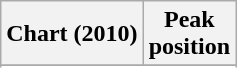<table class="wikitable sortable">
<tr>
<th align="left">Chart (2010)</th>
<th align="center">Peak<br>position</th>
</tr>
<tr>
</tr>
<tr>
</tr>
</table>
